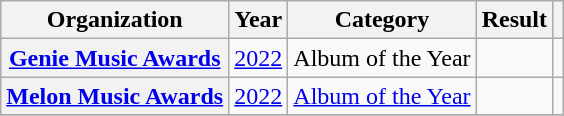<table class="wikitable plainrowheaders sortable">
<tr>
<th>Organization</th>
<th>Year</th>
<th>Category</th>
<th>Result</th>
<th class="unsortable"></th>
</tr>
<tr>
<th scope="row"><a href='#'>Genie Music Awards</a></th>
<td style="text-align:center"><a href='#'>2022</a></td>
<td>Album of the Year</td>
<td></td>
<td style="text-align:center"></td>
</tr>
<tr>
<th scope="row"><a href='#'>Melon Music Awards</a></th>
<td style="text-align:center"><a href='#'>2022</a></td>
<td><a href='#'>Album of the Year</a></td>
<td></td>
<td style="text-align:center"></td>
</tr>
<tr>
</tr>
</table>
